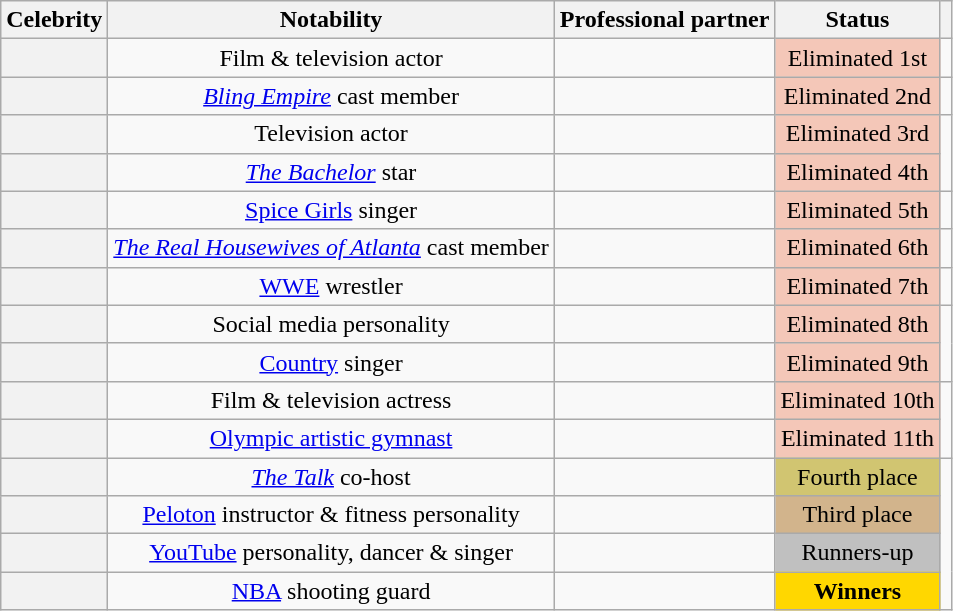<table class="wikitable sortable" style="text-align:center;">
<tr>
<th scope="col">Celebrity</th>
<th scope="col" class="unsortable">Notability</th>
<th scope="col">Professional partner</th>
<th scope="col">Status</th>
<th scope="col" class="unsortable"></th>
</tr>
<tr>
<th scope="row"></th>
<td>Film & television actor</td>
<td></td>
<td style="background:#f4c7b8">Eliminated 1st<br></td>
<td></td>
</tr>
<tr>
<th scope="row"></th>
<td><em><a href='#'>Bling Empire</a></em> cast member</td>
<td></td>
<td style="background:#f4c7b8">Eliminated 2nd<br></td>
<td></td>
</tr>
<tr>
<th scope="row"></th>
<td>Television actor</td>
<td></td>
<td style="background:#f4c7b8">Eliminated 3rd<br></td>
<td rowspan=2></td>
</tr>
<tr>
<th scope="row"></th>
<td><em><a href='#'>The Bachelor</a></em> star</td>
<td></td>
<td style="background:#f4c7b8">Eliminated 4th<br></td>
</tr>
<tr>
<th scope="row"></th>
<td><a href='#'>Spice Girls</a> singer</td>
<td></td>
<td style="background:#f4c7b8">Eliminated 5th<br></td>
<td></td>
</tr>
<tr>
<th scope="row"></th>
<td><em><a href='#'>The Real Housewives of Atlanta</a></em> cast member</td>
<td></td>
<td style="background:#f4c7b8">Eliminated 6th<br></td>
<td></td>
</tr>
<tr>
<th scope="row"></th>
<td><a href='#'>WWE</a> wrestler</td>
<td></td>
<td style="background:#f4c7b8">Eliminated 7th<br></td>
<td></td>
</tr>
<tr>
<th scope="row"></th>
<td>Social media personality</td>
<td></td>
<td style="background:#f4c7b8">Eliminated 8th<br></td>
<td rowspan=2></td>
</tr>
<tr>
<th scope="row"></th>
<td><a href='#'>Country</a> singer</td>
<td></td>
<td style="background:#f4c7b8">Eliminated 9th<br></td>
</tr>
<tr>
<th scope="row"></th>
<td>Film & television actress</td>
<td></td>
<td style="background:#f4c7b8">Eliminated 10th<br></td>
<td rowspan=2></td>
</tr>
<tr>
<th scope="row"></th>
<td><a href='#'>Olympic artistic gymnast</a></td>
<td></td>
<td style="background:#f4c7b8">Eliminated 11th<br></td>
</tr>
<tr>
<th scope="row"></th>
<td><em><a href='#'>The Talk</a></em> co-host</td>
<td></td>
<td style="background:#d1c571">Fourth place<br></td>
<td rowspan=4></td>
</tr>
<tr>
<th scope="row"></th>
<td><a href='#'>Peloton</a> instructor & fitness personality</td>
<td></td>
<td style="background:tan">Third place<br></td>
</tr>
<tr>
<th scope="row"></th>
<td><a href='#'>YouTube</a> personality, dancer & singer</td>
<td></td>
<td style="background:silver">Runners-up<br></td>
</tr>
<tr>
<th scope="row"></th>
<td><a href='#'>NBA</a> shooting guard</td>
<td></td>
<td style="background:gold"><strong>Winners</strong><br></td>
</tr>
</table>
